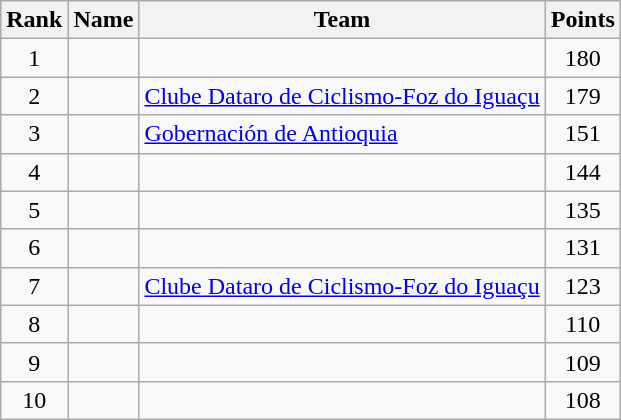<table class="wikitable sortable">
<tr>
<th>Rank</th>
<th>Name</th>
<th>Team</th>
<th>Points</th>
</tr>
<tr>
<td align=center>1</td>
<td></td>
<td></td>
<td align=center>180</td>
</tr>
<tr>
<td align=center>2</td>
<td></td>
<td><a href='#'>Clube Dataro de Ciclismo-Foz do Iguaçu</a></td>
<td align=center>179</td>
</tr>
<tr>
<td align=center>3</td>
<td></td>
<td><a href='#'>Gobernación de Antioquia</a></td>
<td align=center>151</td>
</tr>
<tr>
<td align=center>4</td>
<td></td>
<td></td>
<td align=center>144</td>
</tr>
<tr>
<td align=center>5</td>
<td></td>
<td></td>
<td align=center>135</td>
</tr>
<tr>
<td align=center>6</td>
<td></td>
<td></td>
<td align=center>131</td>
</tr>
<tr>
<td align=center>7</td>
<td></td>
<td><a href='#'>Clube Dataro de Ciclismo-Foz do Iguaçu</a></td>
<td align=center>123</td>
</tr>
<tr>
<td align=center>8</td>
<td></td>
<td></td>
<td align=center>110</td>
</tr>
<tr>
<td align=center>9</td>
<td></td>
<td></td>
<td align=center>109</td>
</tr>
<tr>
<td align=center>10</td>
<td></td>
<td></td>
<td align=center>108</td>
</tr>
</table>
